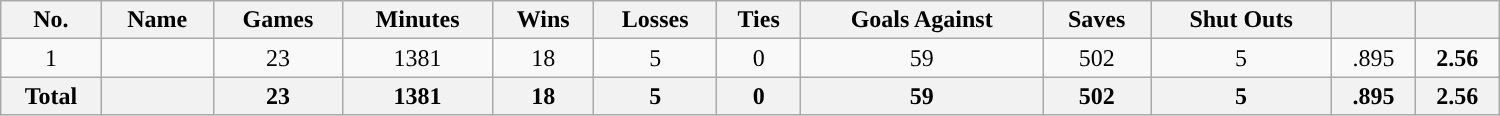<table class="wikitable sortable" width ="1000">
<tr align="center">
<th><strong>No.</strong></th>
<th><strong>Name</strong></th>
<th><strong>Games</strong></th>
<th><strong>Minutes</strong></th>
<th><strong>Wins</strong></th>
<th><strong>Losses</strong></th>
<th><strong>Ties</strong></th>
<th><strong>Goals Against</strong></th>
<th><strong>Saves</strong></th>
<th><strong>Shut Outs</strong></th>
<th><strong><a href='#'></a></strong></th>
<th><strong><a href='#'></a></strong></th>
</tr>
<tr align="center" bgcolor="">
<td>1</td>
<td></td>
<td>23</td>
<td>1381</td>
<td>18</td>
<td>5</td>
<td>0</td>
<td>59</td>
<td>502</td>
<td>5</td>
<td>.895</td>
<td><strong>2.56</strong></td>
</tr>
<tr>
<th>Total</th>
<th></th>
<th>23</th>
<th>1381</th>
<th>18</th>
<th>5</th>
<th>0</th>
<th>59</th>
<th>502</th>
<th>5</th>
<th>.895</th>
<th><strong>2.56</strong></th>
</tr>
</table>
